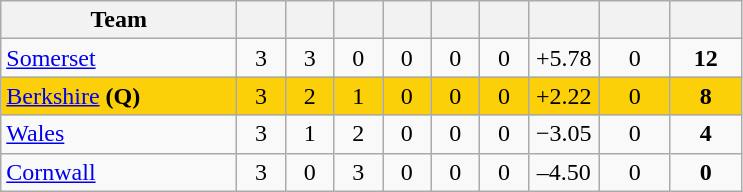<table class="wikitable" style="text-align:center">
<tr>
<th width="150">Team</th>
<th width="25"></th>
<th width="25"></th>
<th width="25"></th>
<th width="25"></th>
<th width="25"></th>
<th width="25"></th>
<th width="40"></th>
<th width="40"></th>
<th width="40"></th>
</tr>
<tr>
<td style="text-align:left"><a href='#'>Somerset</a></td>
<td>3</td>
<td>3</td>
<td>0</td>
<td>0</td>
<td>0</td>
<td>0</td>
<td>+5.78</td>
<td>0</td>
<td><strong>12</strong></td>
</tr>
<tr style="background:#fbd009">
<td style="text-align:left"><a href='#'>Berkshire</a> <strong>(Q)</strong></td>
<td>3</td>
<td>2</td>
<td>1</td>
<td>0</td>
<td>0</td>
<td>0</td>
<td>+2.22</td>
<td>0</td>
<td><strong>8</strong></td>
</tr>
<tr>
<td style="text-align:left"><a href='#'>Wales</a></td>
<td>3</td>
<td>1</td>
<td>2</td>
<td>0</td>
<td>0</td>
<td>0</td>
<td>−3.05</td>
<td>0</td>
<td><strong>4</strong></td>
</tr>
<tr>
<td style="text-align:left"><a href='#'>Cornwall</a></td>
<td>3</td>
<td>0</td>
<td>3</td>
<td>0</td>
<td>0</td>
<td>0</td>
<td>–4.50</td>
<td>0</td>
<td><strong>0</strong></td>
</tr>
</table>
